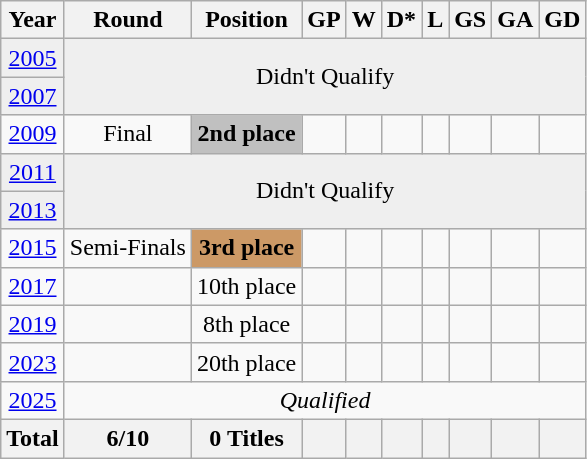<table class="wikitable" style="text-align: center;">
<tr>
<th>Year</th>
<th>Round</th>
<th>Position</th>
<th>GP</th>
<th>W</th>
<th>D*</th>
<th>L</th>
<th>GS</th>
<th>GA</th>
<th>GD</th>
</tr>
<tr bgcolor=efefef>
<td> <a href='#'>2005</a></td>
<td colspan=9 rowspan=2>Didn't Qualify</td>
</tr>
<tr bgcolor=efefef>
<td> <a href='#'>2007</a></td>
</tr>
<tr bgcolor=>
<td> <a href='#'>2009</a></td>
<td>Final</td>
<td bgcolor=silver><strong>2nd place</strong></td>
<td></td>
<td></td>
<td></td>
<td></td>
<td></td>
<td></td>
<td></td>
</tr>
<tr bgcolor=efefef>
<td> <a href='#'>2011</a></td>
<td colspan=9 rowspan=2>Didn't Qualify</td>
</tr>
<tr bgcolor=efefef>
<td> <a href='#'>2013</a></td>
</tr>
<tr bgcolor=>
<td> <a href='#'>2015</a></td>
<td>Semi-Finals</td>
<td bgcolor=#cc9966><strong>3rd place</strong></td>
<td></td>
<td></td>
<td></td>
<td></td>
<td></td>
<td></td>
<td></td>
</tr>
<tr bgcolor=>
<td> <a href='#'>2017</a></td>
<td></td>
<td>10th place</td>
<td></td>
<td></td>
<td></td>
<td></td>
<td></td>
<td></td>
<td></td>
</tr>
<tr bgcolor=>
<td> <a href='#'>2019</a></td>
<td></td>
<td>8th place</td>
<td></td>
<td></td>
<td></td>
<td></td>
<td></td>
<td></td>
<td></td>
</tr>
<tr bgcolor=>
<td> <a href='#'>2023</a></td>
<td></td>
<td>20th place</td>
<td></td>
<td></td>
<td></td>
<td></td>
<td></td>
<td></td>
<td></td>
</tr>
<tr bgcolor=>
<td> <a href='#'>2025</a></td>
<td colspan=9><em>Qualified</em></td>
</tr>
<tr>
<th>Total</th>
<th>6/10</th>
<th>0 Titles</th>
<th></th>
<th></th>
<th></th>
<th></th>
<th></th>
<th></th>
<th></th>
</tr>
</table>
